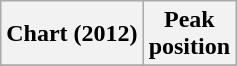<table class="wikitable sortable">
<tr>
<th align="left">Chart (2012)</th>
<th align="center">Peak<br>position</th>
</tr>
<tr>
</tr>
</table>
